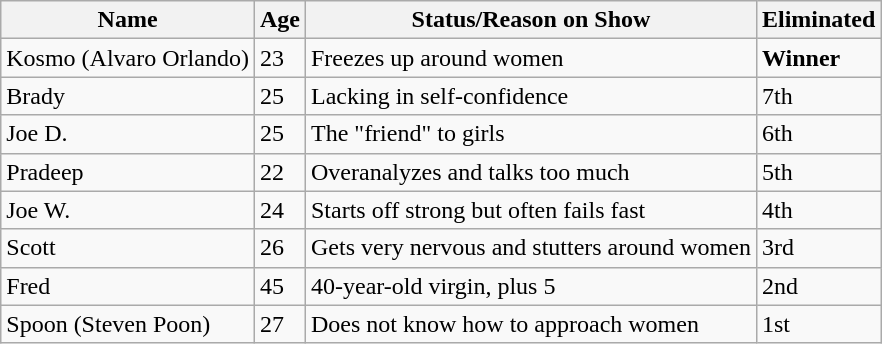<table class="wikitable sortable">
<tr>
<th>Name</th>
<th>Age</th>
<th>Status/Reason on Show</th>
<th>Eliminated</th>
</tr>
<tr>
<td>Kosmo (Alvaro Orlando)</td>
<td>23</td>
<td>Freezes up around women</td>
<td><strong>Winner</strong></td>
</tr>
<tr>
<td>Brady</td>
<td>25</td>
<td>Lacking in self-confidence</td>
<td>7th</td>
</tr>
<tr>
<td>Joe D.</td>
<td>25</td>
<td>The "friend" to girls</td>
<td>6th</td>
</tr>
<tr>
<td>Pradeep</td>
<td>22</td>
<td>Overanalyzes and talks too much</td>
<td>5th</td>
</tr>
<tr>
<td>Joe W.</td>
<td>24</td>
<td>Starts off strong but often fails fast</td>
<td>4th</td>
</tr>
<tr>
<td>Scott</td>
<td>26</td>
<td>Gets very nervous and stutters around women</td>
<td>3rd</td>
</tr>
<tr>
<td>Fred</td>
<td>45</td>
<td>40-year-old virgin, plus 5</td>
<td>2nd</td>
</tr>
<tr>
<td>Spoon (Steven Poon)</td>
<td>27</td>
<td>Does not know how to approach women</td>
<td>1st</td>
</tr>
</table>
